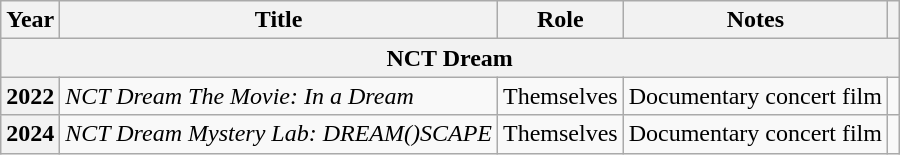<table class="wikitable plainrowheaders">
<tr>
<th scope="col">Year</th>
<th scope="col">Title</th>
<th scope="col">Role</th>
<th class="unsortable" scope="col">Notes</th>
<th class="unsortable" scope="col"></th>
</tr>
<tr>
<th colspan="5">NCT Dream</th>
</tr>
<tr>
<th scope="row">2022</th>
<td><em>NCT Dream The Movie: In a Dream</em></td>
<td>Themselves</td>
<td>Documentary concert film</td>
<td></td>
</tr>
<tr>
<th scope="row">2024</th>
<td><em>NCT Dream Mystery Lab: DREAM()SCAPE</em></td>
<td>Themselves</td>
<td>Documentary concert film</td>
<td></td>
</tr>
</table>
